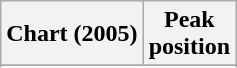<table class="wikitable sortable plainrowheaders">
<tr>
<th>Chart (2005)</th>
<th>Peak<br>position</th>
</tr>
<tr>
</tr>
<tr>
</tr>
<tr>
</tr>
<tr>
</tr>
<tr>
</tr>
<tr>
</tr>
<tr>
</tr>
<tr>
</tr>
</table>
